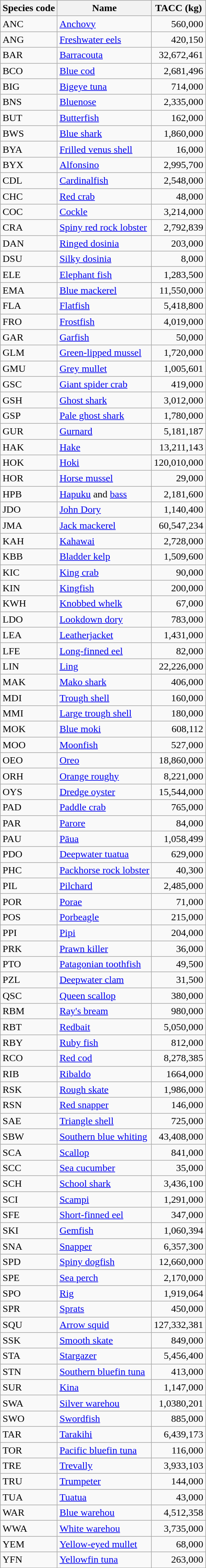<table class="wikitable sortable">
<tr>
<th>Species code</th>
<th>Name</th>
<th>TACC (kg)</th>
</tr>
<tr>
<td>ANC</td>
<td><a href='#'>Anchovy</a></td>
<td align='right'>560,000</td>
</tr>
<tr>
<td>ANG</td>
<td><a href='#'>Freshwater eels</a></td>
<td align='right'>420,150</td>
</tr>
<tr>
<td>BAR</td>
<td><a href='#'>Barracouta</a></td>
<td align='right'>32,672,461</td>
</tr>
<tr>
<td>BCO</td>
<td><a href='#'>Blue cod</a></td>
<td align='right'>2,681,496</td>
</tr>
<tr>
<td>BIG</td>
<td><a href='#'>Bigeye tuna</a></td>
<td align='right'>714,000</td>
</tr>
<tr>
<td>BNS</td>
<td><a href='#'>Bluenose</a></td>
<td align='right'>2,335,000</td>
</tr>
<tr>
<td>BUT</td>
<td><a href='#'>Butterfish</a></td>
<td align='right'>162,000</td>
</tr>
<tr>
<td>BWS</td>
<td><a href='#'>Blue shark</a></td>
<td align='right'>1,860,000</td>
</tr>
<tr>
<td>BYA</td>
<td><a href='#'>Frilled venus shell</a></td>
<td align='right'>16,000</td>
</tr>
<tr>
<td>BYX</td>
<td><a href='#'>Alfonsino</a></td>
<td align='right'>2,995,700</td>
</tr>
<tr>
<td>CDL</td>
<td><a href='#'>Cardinalfish</a></td>
<td align='right'>2,548,000</td>
</tr>
<tr>
<td>CHC</td>
<td><a href='#'>Red crab</a></td>
<td align='right'>48,000</td>
</tr>
<tr>
<td>COC</td>
<td><a href='#'>Cockle</a></td>
<td align='right'>3,214,000</td>
</tr>
<tr>
<td>CRA</td>
<td><a href='#'>Spiny red rock lobster</a></td>
<td align='right'>2,792,839</td>
</tr>
<tr>
<td>DAN</td>
<td><a href='#'>Ringed dosinia</a></td>
<td align='right'>203,000</td>
</tr>
<tr>
<td>DSU</td>
<td><a href='#'>Silky dosinia</a></td>
<td align='right'>8,000</td>
</tr>
<tr>
<td>ELE</td>
<td><a href='#'>Elephant fish</a></td>
<td align='right'>1,283,500</td>
</tr>
<tr>
<td>EMA</td>
<td><a href='#'>Blue mackerel</a></td>
<td align='right'>11,550,000</td>
</tr>
<tr>
<td>FLA</td>
<td><a href='#'>Flatfish</a></td>
<td align='right'>5,418,800</td>
</tr>
<tr>
<td>FRO</td>
<td><a href='#'>Frostfish</a></td>
<td align='right'>4,019,000</td>
</tr>
<tr>
<td>GAR</td>
<td><a href='#'>Garfish</a></td>
<td align='right'>50,000</td>
</tr>
<tr>
<td>GLM</td>
<td><a href='#'>Green-lipped mussel</a></td>
<td align='right'>1,720,000</td>
</tr>
<tr>
<td>GMU</td>
<td><a href='#'>Grey mullet</a></td>
<td align='right'>1,005,601</td>
</tr>
<tr>
<td>GSC</td>
<td><a href='#'>Giant spider crab</a></td>
<td align='right'>419,000</td>
</tr>
<tr>
<td>GSH</td>
<td><a href='#'>Ghost shark</a></td>
<td align='right'>3,012,000</td>
</tr>
<tr>
<td>GSP</td>
<td><a href='#'>Pale ghost shark</a></td>
<td align='right'>1,780,000</td>
</tr>
<tr>
<td>GUR</td>
<td><a href='#'>Gurnard</a></td>
<td align='right'>5,181,187</td>
</tr>
<tr>
<td>HAK</td>
<td><a href='#'>Hake</a></td>
<td align='right'>13,211,143</td>
</tr>
<tr>
<td>HOK</td>
<td><a href='#'>Hoki</a></td>
<td align='right'>120,010,000</td>
</tr>
<tr>
<td>HOR</td>
<td><a href='#'>Horse mussel</a></td>
<td align='right'>29,000</td>
</tr>
<tr>
<td>HPB</td>
<td><a href='#'>Hapuku</a> and <a href='#'>bass</a></td>
<td align='right'>2,181,600</td>
</tr>
<tr>
<td>JDO</td>
<td><a href='#'>John Dory</a></td>
<td align='right'>1,140,400</td>
</tr>
<tr>
<td>JMA</td>
<td><a href='#'>Jack mackerel</a></td>
<td align='right'>60,547,234</td>
</tr>
<tr>
<td>KAH</td>
<td><a href='#'>Kahawai</a></td>
<td align='right'>2,728,000</td>
</tr>
<tr>
<td>KBB</td>
<td><a href='#'>Bladder kelp</a></td>
<td align='right'>1,509,600</td>
</tr>
<tr>
<td>KIC</td>
<td><a href='#'>King crab</a></td>
<td align='right'>90,000</td>
</tr>
<tr>
<td>KIN</td>
<td><a href='#'>Kingfish</a></td>
<td align='right'>200,000</td>
</tr>
<tr>
<td>KWH</td>
<td><a href='#'>Knobbed whelk</a></td>
<td align='right'>67,000</td>
</tr>
<tr>
<td>LDO</td>
<td><a href='#'>Lookdown dory</a></td>
<td align='right'>783,000</td>
</tr>
<tr>
<td>LEA</td>
<td><a href='#'>Leatherjacket</a></td>
<td align='right'>1,431,000</td>
</tr>
<tr>
<td>LFE</td>
<td><a href='#'>Long-finned eel</a></td>
<td align='right'>82,000</td>
</tr>
<tr>
<td>LIN</td>
<td><a href='#'>Ling</a></td>
<td align='right'>22,226,000</td>
</tr>
<tr>
<td>MAK</td>
<td><a href='#'>Mako shark</a></td>
<td align='right'>406,000</td>
</tr>
<tr>
<td>MDI</td>
<td><a href='#'>Trough shell</a></td>
<td align='right'>160,000</td>
</tr>
<tr>
<td>MMI</td>
<td><a href='#'>Large trough shell</a></td>
<td align='right'>180,000</td>
</tr>
<tr>
<td>MOK</td>
<td><a href='#'>Blue moki</a></td>
<td align='right'>608,112</td>
</tr>
<tr>
<td>MOO</td>
<td><a href='#'>Moonfish</a></td>
<td align='right'>527,000</td>
</tr>
<tr>
<td>OEO</td>
<td><a href='#'>Oreo</a></td>
<td align='right'>18,860,000</td>
</tr>
<tr>
<td>ORH</td>
<td><a href='#'>Orange roughy</a></td>
<td align='right'>8,221,000</td>
</tr>
<tr>
<td>OYS</td>
<td><a href='#'>Dredge oyster</a></td>
<td align='right'>15,544,000</td>
</tr>
<tr>
<td>PAD</td>
<td><a href='#'>Paddle crab</a></td>
<td align='right'>765,000</td>
</tr>
<tr>
<td>PAR</td>
<td><a href='#'>Parore</a></td>
<td align='right'>84,000</td>
</tr>
<tr>
<td>PAU</td>
<td><a href='#'>Pāua</a></td>
<td align='right'>1,058,499</td>
</tr>
<tr>
<td>PDO</td>
<td><a href='#'>Deepwater tuatua</a></td>
<td align='right'>629,000</td>
</tr>
<tr>
<td>PHC</td>
<td><a href='#'>Packhorse rock lobster</a></td>
<td align='right'>40,300</td>
</tr>
<tr>
<td>PIL</td>
<td><a href='#'>Pilchard</a></td>
<td align='right'>2,485,000</td>
</tr>
<tr>
<td>POR</td>
<td><a href='#'>Porae</a></td>
<td align='right'>71,000</td>
</tr>
<tr>
<td>POS</td>
<td><a href='#'>Porbeagle</a></td>
<td align='right'>215,000</td>
</tr>
<tr>
<td>PPI</td>
<td><a href='#'>Pipi</a></td>
<td align='right'>204,000</td>
</tr>
<tr>
<td>PRK</td>
<td><a href='#'>Prawn killer</a></td>
<td align='right'>36,000</td>
</tr>
<tr>
<td>PTO</td>
<td><a href='#'>Patagonian toothfish</a></td>
<td align='right'>49,500</td>
</tr>
<tr>
<td>PZL</td>
<td><a href='#'>Deepwater clam</a></td>
<td align='right'>31,500</td>
</tr>
<tr>
<td>QSC</td>
<td><a href='#'>Queen scallop</a></td>
<td align='right'>380,000</td>
</tr>
<tr>
<td>RBM</td>
<td><a href='#'>Ray's bream</a></td>
<td align='right'>980,000</td>
</tr>
<tr>
<td>RBT</td>
<td><a href='#'>Redbait</a></td>
<td align='right'>5,050,000</td>
</tr>
<tr>
<td>RBY</td>
<td><a href='#'>Ruby fish</a></td>
<td align='right'>812,000</td>
</tr>
<tr>
<td>RCO</td>
<td><a href='#'>Red cod</a></td>
<td align='right'>8,278,385</td>
</tr>
<tr>
<td>RIB</td>
<td><a href='#'>Ribaldo</a></td>
<td align='right'>1664,000</td>
</tr>
<tr>
<td>RSK</td>
<td><a href='#'>Rough skate</a></td>
<td align='right'>1,986,000</td>
</tr>
<tr>
<td>RSN</td>
<td><a href='#'>Red snapper</a></td>
<td align='right'>146,000</td>
</tr>
<tr>
<td>SAE</td>
<td><a href='#'>Triangle shell</a></td>
<td align='right'>725,000</td>
</tr>
<tr>
<td>SBW</td>
<td><a href='#'>Southern blue whiting</a></td>
<td align='right'>43,408,000</td>
</tr>
<tr>
<td>SCA</td>
<td><a href='#'>Scallop</a></td>
<td align='right'>841,000</td>
</tr>
<tr>
<td>SCC</td>
<td><a href='#'>Sea cucumber</a></td>
<td align='right'>35,000</td>
</tr>
<tr>
<td>SCH</td>
<td><a href='#'>School shark</a></td>
<td align='right'>3,436,100</td>
</tr>
<tr>
<td>SCI</td>
<td><a href='#'>Scampi</a></td>
<td align='right'>1,291,000</td>
</tr>
<tr>
<td>SFE</td>
<td><a href='#'>Short-finned eel</a></td>
<td align='right'>347,000</td>
</tr>
<tr>
<td>SKI</td>
<td><a href='#'>Gemfish</a></td>
<td align='right'>1,060,394</td>
</tr>
<tr>
<td>SNA</td>
<td><a href='#'>Snapper</a></td>
<td align='right'>6,357,300</td>
</tr>
<tr>
<td>SPD</td>
<td><a href='#'>Spiny dogfish</a></td>
<td align='right'>12,660,000</td>
</tr>
<tr>
<td>SPE</td>
<td><a href='#'>Sea perch</a></td>
<td align='right'>2,170,000</td>
</tr>
<tr>
<td>SPO</td>
<td><a href='#'>Rig</a></td>
<td align='right'>1,919,064</td>
</tr>
<tr>
<td>SPR</td>
<td><a href='#'>Sprats</a></td>
<td align='right'>450,000</td>
</tr>
<tr>
<td>SQU</td>
<td><a href='#'>Arrow squid</a></td>
<td align='right'>127,332,381</td>
</tr>
<tr>
<td>SSK</td>
<td><a href='#'>Smooth skate</a></td>
<td align='right'>849,000</td>
</tr>
<tr>
<td>STA</td>
<td><a href='#'>Stargazer</a></td>
<td align='right'>5,456,400</td>
</tr>
<tr>
<td>STN</td>
<td><a href='#'>Southern bluefin tuna</a></td>
<td align='right'>413,000</td>
</tr>
<tr>
<td>SUR</td>
<td><a href='#'>Kina</a></td>
<td align='right'>1,147,000</td>
</tr>
<tr>
<td>SWA</td>
<td><a href='#'>Silver warehou</a></td>
<td align='right'>1,0380,201</td>
</tr>
<tr>
<td>SWO</td>
<td><a href='#'>Swordfish</a></td>
<td align='right'>885,000</td>
</tr>
<tr>
<td>TAR</td>
<td><a href='#'>Tarakihi</a></td>
<td align='right'>6,439,173</td>
</tr>
<tr>
<td>TOR</td>
<td><a href='#'>Pacific bluefin tuna</a></td>
<td align='right'>116,000</td>
</tr>
<tr>
<td>TRE</td>
<td><a href='#'>Trevally</a></td>
<td align='right'>3,933,103</td>
</tr>
<tr>
<td>TRU</td>
<td><a href='#'>Trumpeter</a></td>
<td align='right'>144,000</td>
</tr>
<tr>
<td>TUA</td>
<td><a href='#'>Tuatua</a></td>
<td align='right'>43,000</td>
</tr>
<tr>
<td>WAR</td>
<td><a href='#'>Blue warehou</a></td>
<td align='right'>4,512,358</td>
</tr>
<tr>
<td>WWA</td>
<td><a href='#'>White warehou</a></td>
<td align='right'>3,735,000</td>
</tr>
<tr>
<td>YEM</td>
<td><a href='#'>Yellow-eyed mullet</a></td>
<td align='right'>68,000</td>
</tr>
<tr>
<td>YFN</td>
<td><a href='#'>Yellowfin tuna</a></td>
<td align='right'>263,000</td>
</tr>
</table>
